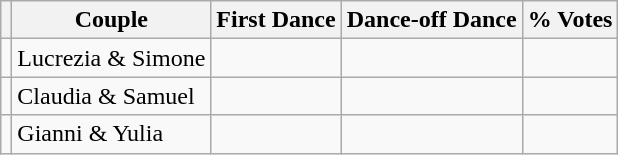<table class="wikitable">
<tr>
<th></th>
<th>Couple</th>
<th>First Dance</th>
<th>Dance-off Dance</th>
<th>% Votes</th>
</tr>
<tr>
<td></td>
<td>Lucrezia & Simone</td>
<td></td>
<td></td>
<td></td>
</tr>
<tr>
<td></td>
<td>Claudia & Samuel</td>
<td></td>
<td></td>
<td></td>
</tr>
<tr>
<td></td>
<td>Gianni & Yulia</td>
<td></td>
<td></td>
<td></td>
</tr>
</table>
